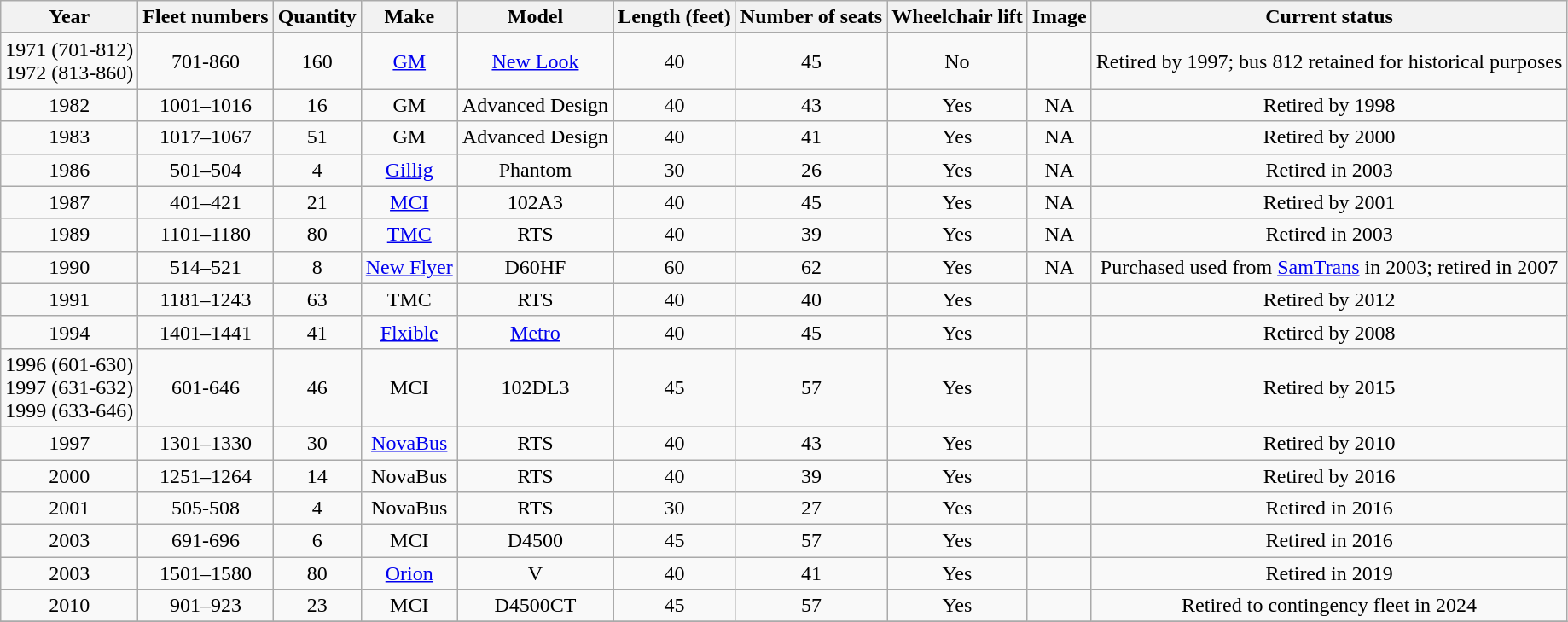<table class="wikitable" style="text-align:center">
<tr>
<th>Year</th>
<th>Fleet numbers</th>
<th>Quantity</th>
<th>Make</th>
<th>Model</th>
<th>Length (feet)</th>
<th>Number of seats</th>
<th>Wheelchair lift</th>
<th>Image</th>
<th>Current status</th>
</tr>
<tr>
<td>1971 (701-812)<br>1972 (813-860)</td>
<td>701-860</td>
<td>160</td>
<td><a href='#'>GM</a></td>
<td><a href='#'>New Look</a></td>
<td>40</td>
<td>45</td>
<td>No</td>
<td></td>
<td>Retired by 1997; bus 812 retained for historical purposes</td>
</tr>
<tr>
<td>1982</td>
<td>1001–1016</td>
<td>16</td>
<td>GM</td>
<td>Advanced Design</td>
<td>40</td>
<td>43</td>
<td>Yes</td>
<td>NA</td>
<td>Retired by 1998</td>
</tr>
<tr>
<td>1983</td>
<td>1017–1067</td>
<td>51</td>
<td>GM</td>
<td>Advanced Design</td>
<td>40</td>
<td>41</td>
<td>Yes</td>
<td>NA</td>
<td>Retired by 2000</td>
</tr>
<tr>
<td>1986</td>
<td>501–504</td>
<td>4</td>
<td><a href='#'>Gillig</a></td>
<td>Phantom</td>
<td>30</td>
<td>26</td>
<td>Yes</td>
<td>NA</td>
<td>Retired in 2003</td>
</tr>
<tr>
<td>1987</td>
<td>401–421</td>
<td>21</td>
<td><a href='#'>MCI</a></td>
<td>102A3</td>
<td>40</td>
<td>45</td>
<td>Yes</td>
<td>NA</td>
<td>Retired by 2001</td>
</tr>
<tr>
<td>1989</td>
<td>1101–1180</td>
<td>80</td>
<td><a href='#'>TMC</a></td>
<td>RTS</td>
<td>40</td>
<td>39</td>
<td>Yes</td>
<td>NA</td>
<td>Retired in 2003</td>
</tr>
<tr>
<td>1990</td>
<td>514–521</td>
<td>8</td>
<td><a href='#'>New Flyer</a></td>
<td>D60HF</td>
<td>60</td>
<td>62</td>
<td>Yes</td>
<td>NA</td>
<td>Purchased used from <a href='#'>SamTrans</a> in 2003; retired in 2007</td>
</tr>
<tr>
<td>1991</td>
<td>1181–1243</td>
<td>63</td>
<td>TMC</td>
<td>RTS</td>
<td>40</td>
<td>40</td>
<td>Yes</td>
<td></td>
<td>Retired by 2012</td>
</tr>
<tr>
<td>1994</td>
<td>1401–1441</td>
<td>41</td>
<td><a href='#'>Flxible</a></td>
<td><a href='#'>Metro</a></td>
<td>40</td>
<td>45</td>
<td>Yes</td>
<td></td>
<td>Retired by 2008</td>
</tr>
<tr>
<td>1996 (601-630)<br>1997 (631-632)<br>1999 (633-646)</td>
<td>601-646</td>
<td>46</td>
<td>MCI</td>
<td>102DL3</td>
<td>45</td>
<td>57</td>
<td>Yes</td>
<td></td>
<td>Retired by 2015</td>
</tr>
<tr>
<td>1997</td>
<td>1301–1330</td>
<td>30</td>
<td><a href='#'>NovaBus</a></td>
<td>RTS</td>
<td>40</td>
<td>43</td>
<td>Yes</td>
<td></td>
<td>Retired by 2010</td>
</tr>
<tr>
<td>2000</td>
<td>1251–1264</td>
<td>14</td>
<td>NovaBus</td>
<td>RTS</td>
<td>40</td>
<td>39</td>
<td>Yes</td>
<td></td>
<td>Retired by 2016</td>
</tr>
<tr>
<td>2001</td>
<td>505-508</td>
<td>4</td>
<td>NovaBus</td>
<td>RTS</td>
<td>30</td>
<td>27</td>
<td>Yes</td>
<td></td>
<td>Retired in 2016</td>
</tr>
<tr>
<td>2003</td>
<td>691-696</td>
<td>6</td>
<td>MCI</td>
<td>D4500</td>
<td>45</td>
<td>57</td>
<td>Yes</td>
<td></td>
<td>Retired in 2016</td>
</tr>
<tr>
<td>2003</td>
<td>1501–1580</td>
<td>80</td>
<td><a href='#'>Orion</a></td>
<td>V</td>
<td>40</td>
<td>41</td>
<td>Yes</td>
<td></td>
<td>Retired in 2019</td>
</tr>
<tr>
<td>2010</td>
<td>901–923</td>
<td>23</td>
<td>MCI</td>
<td>D4500CT</td>
<td>45</td>
<td>57</td>
<td>Yes</td>
<td></td>
<td>Retired to contingency fleet in 2024</td>
</tr>
<tr>
</tr>
</table>
